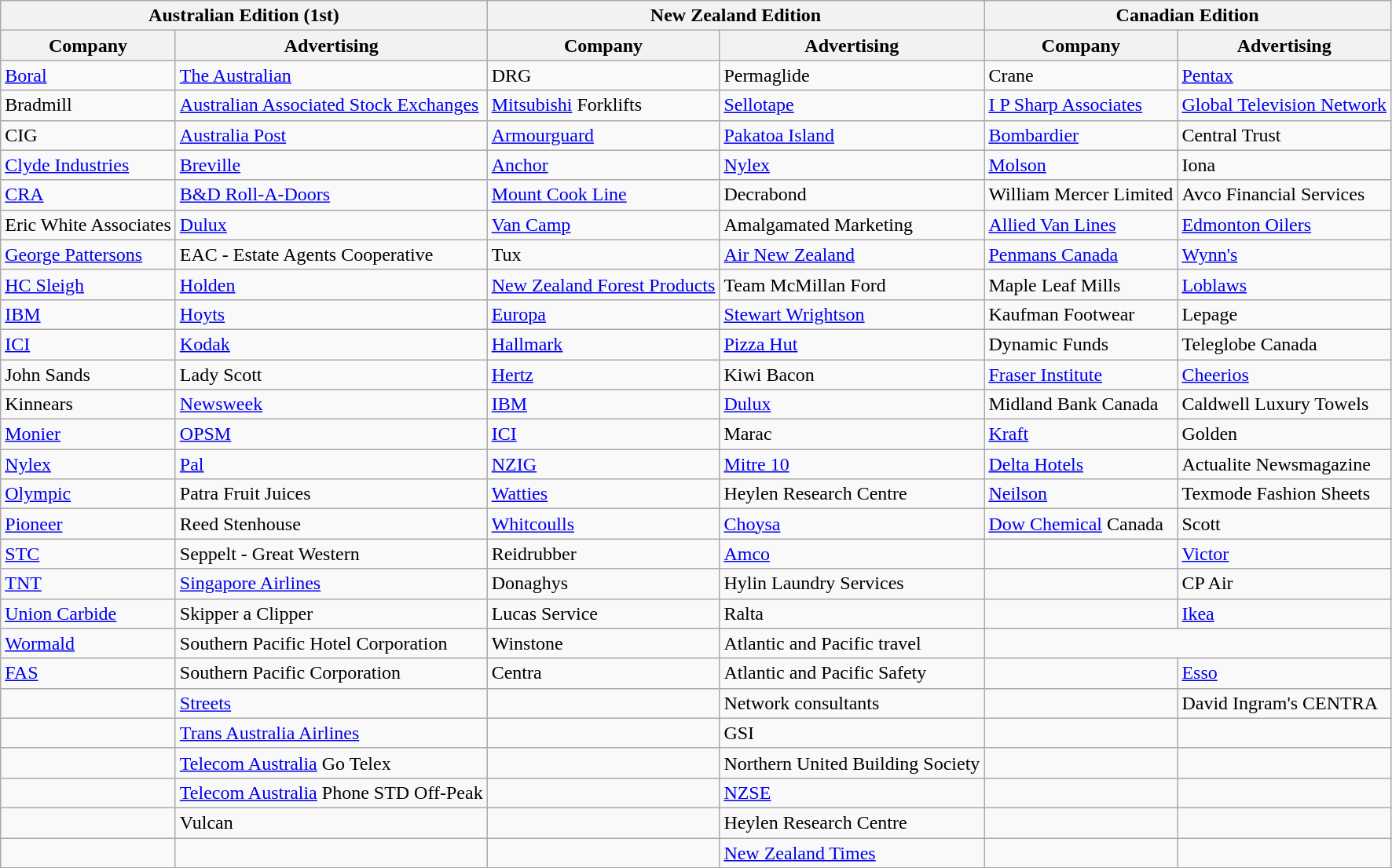<table class="wikitable">
<tr>
<th colspan="2">Australian Edition (1st)</th>
<th colspan="2">New Zealand Edition</th>
<th colspan="2">Canadian Edition</th>
</tr>
<tr>
<th>Company</th>
<th>Advertising</th>
<th>Company</th>
<th>Advertising</th>
<th>Company</th>
<th>Advertising</th>
</tr>
<tr>
<td><a href='#'>Boral</a></td>
<td><a href='#'>The Australian</a></td>
<td>DRG</td>
<td>Permaglide</td>
<td>Crane</td>
<td><a href='#'>Pentax</a></td>
</tr>
<tr>
<td>Bradmill</td>
<td><a href='#'>Australian Associated Stock Exchanges</a></td>
<td><a href='#'>Mitsubishi</a> Forklifts</td>
<td><a href='#'>Sellotape</a></td>
<td><a href='#'>I P Sharp Associates</a></td>
<td><a href='#'>Global Television Network</a></td>
</tr>
<tr>
<td>CIG</td>
<td><a href='#'>Australia Post</a></td>
<td><a href='#'>Armourguard</a></td>
<td><a href='#'>Pakatoa Island</a></td>
<td><a href='#'>Bombardier</a></td>
<td>Central Trust</td>
</tr>
<tr>
<td><a href='#'>Clyde Industries</a></td>
<td><a href='#'>Breville</a></td>
<td><a href='#'>Anchor</a></td>
<td><a href='#'>Nylex</a></td>
<td><a href='#'>Molson</a></td>
<td>Iona</td>
</tr>
<tr>
<td><a href='#'>CRA</a></td>
<td><a href='#'>B&D Roll-A-Doors</a></td>
<td><a href='#'>Mount Cook Line</a></td>
<td>Decrabond</td>
<td>William Mercer Limited</td>
<td>Avco Financial Services</td>
</tr>
<tr>
<td>Eric White Associates</td>
<td><a href='#'>Dulux</a></td>
<td><a href='#'>Van Camp</a></td>
<td>Amalgamated Marketing</td>
<td><a href='#'>Allied Van Lines</a></td>
<td><a href='#'>Edmonton Oilers</a></td>
</tr>
<tr>
<td><a href='#'>George Pattersons</a></td>
<td>EAC - Estate Agents Cooperative</td>
<td>Tux</td>
<td><a href='#'>Air New Zealand</a></td>
<td><a href='#'>Penmans Canada</a></td>
<td><a href='#'>Wynn's</a></td>
</tr>
<tr>
<td><a href='#'>HC Sleigh</a></td>
<td><a href='#'>Holden</a></td>
<td><a href='#'>New Zealand Forest Products</a></td>
<td>Team McMillan Ford</td>
<td>Maple Leaf Mills</td>
<td><a href='#'>Loblaws</a></td>
</tr>
<tr>
<td><a href='#'>IBM</a></td>
<td><a href='#'>Hoyts</a></td>
<td><a href='#'>Europa</a></td>
<td><a href='#'>Stewart Wrightson</a></td>
<td>Kaufman Footwear</td>
<td>Lepage</td>
</tr>
<tr>
<td><a href='#'>ICI</a></td>
<td><a href='#'>Kodak</a></td>
<td><a href='#'>Hallmark</a></td>
<td><a href='#'>Pizza Hut</a></td>
<td>Dynamic Funds</td>
<td>Teleglobe Canada</td>
</tr>
<tr>
<td>John Sands</td>
<td>Lady Scott</td>
<td><a href='#'>Hertz</a></td>
<td>Kiwi Bacon</td>
<td><a href='#'>Fraser Institute</a></td>
<td><a href='#'>Cheerios</a></td>
</tr>
<tr>
<td>Kinnears</td>
<td><a href='#'>Newsweek</a></td>
<td><a href='#'>IBM</a></td>
<td><a href='#'>Dulux</a></td>
<td>Midland Bank Canada</td>
<td>Caldwell Luxury Towels</td>
</tr>
<tr>
<td><a href='#'>Monier</a> </td>
<td><a href='#'>OPSM</a></td>
<td><a href='#'>ICI</a></td>
<td>Marac</td>
<td><a href='#'>Kraft</a></td>
<td>Golden</td>
</tr>
<tr>
<td><a href='#'>Nylex</a></td>
<td><a href='#'>Pal</a></td>
<td><a href='#'>NZIG</a></td>
<td><a href='#'>Mitre 10</a></td>
<td><a href='#'>Delta Hotels</a></td>
<td>Actualite Newsmagazine</td>
</tr>
<tr>
<td><a href='#'>Olympic</a></td>
<td>Patra Fruit Juices</td>
<td><a href='#'>Watties</a></td>
<td>Heylen Research Centre</td>
<td><a href='#'>Neilson</a></td>
<td>Texmode Fashion Sheets</td>
</tr>
<tr>
<td><a href='#'>Pioneer</a></td>
<td>Reed Stenhouse</td>
<td><a href='#'>Whitcoulls</a></td>
<td><a href='#'>Choysa</a></td>
<td><a href='#'>Dow Chemical</a> Canada</td>
<td>Scott</td>
</tr>
<tr>
<td><a href='#'>STC</a></td>
<td>Seppelt - Great Western </td>
<td>Reidrubber</td>
<td><a href='#'>Amco</a></td>
<td></td>
<td><a href='#'>Victor</a></td>
</tr>
<tr>
<td><a href='#'>TNT</a></td>
<td><a href='#'>Singapore Airlines</a></td>
<td>Donaghys</td>
<td>Hylin Laundry Services</td>
<td></td>
<td>CP Air</td>
</tr>
<tr>
<td><a href='#'>Union Carbide</a></td>
<td>Skipper a Clipper</td>
<td>Lucas Service</td>
<td>Ralta</td>
<td></td>
<td><a href='#'>Ikea</a></td>
</tr>
<tr>
<td><a href='#'>Wormald</a></td>
<td>Southern Pacific Hotel Corporation</td>
<td>Winstone</td>
<td>Atlantic and Pacific travel</td>
</tr>
<tr>
<td><a href='#'>FAS</a></td>
<td>Southern Pacific Corporation</td>
<td>Centra</td>
<td>Atlantic and Pacific Safety</td>
<td></td>
<td><a href='#'>Esso</a></td>
</tr>
<tr>
<td></td>
<td><a href='#'>Streets</a></td>
<td></td>
<td>Network consultants</td>
<td></td>
<td>David Ingram's CENTRA</td>
</tr>
<tr>
<td></td>
<td><a href='#'>Trans Australia Airlines</a></td>
<td></td>
<td>GSI</td>
<td></td>
<td></td>
</tr>
<tr>
<td></td>
<td><a href='#'>Telecom Australia</a> Go Telex</td>
<td></td>
<td>Northern United Building Society</td>
<td></td>
<td></td>
</tr>
<tr>
<td></td>
<td><a href='#'>Telecom Australia</a> Phone STD Off-Peak</td>
<td></td>
<td><a href='#'>NZSE</a></td>
<td></td>
<td></td>
</tr>
<tr>
<td></td>
<td>Vulcan</td>
<td></td>
<td>Heylen Research Centre</td>
<td></td>
<td></td>
</tr>
<tr>
<td></td>
<td></td>
<td></td>
<td><a href='#'>New Zealand Times</a></td>
<td></td>
<td></td>
</tr>
<tr>
</tr>
</table>
